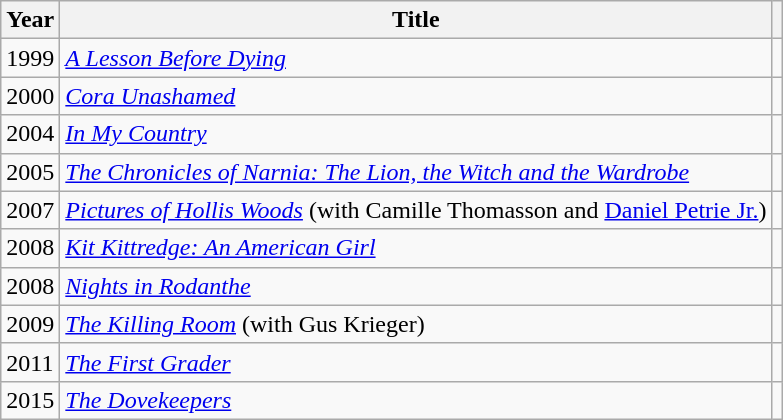<table class="wikitable">
<tr>
<th>Year</th>
<th>Title</th>
<th class="unsortable"></th>
</tr>
<tr>
<td>1999</td>
<td><em><a href='#'>A Lesson Before Dying</a></em></td>
<td></td>
</tr>
<tr>
<td>2000</td>
<td><em><a href='#'>Cora Unashamed</a></em></td>
<td></td>
</tr>
<tr>
<td>2004</td>
<td><em><a href='#'>In My Country</a></em></td>
<td></td>
</tr>
<tr>
<td>2005</td>
<td><em><a href='#'>The Chronicles of Narnia: The Lion, the Witch and the Wardrobe</a></em></td>
<td></td>
</tr>
<tr>
<td>2007</td>
<td><em><a href='#'>Pictures of Hollis Woods</a></em> (with Camille Thomasson and <a href='#'>Daniel Petrie Jr.</a>)</td>
<td></td>
</tr>
<tr>
<td>2008</td>
<td><em><a href='#'>Kit Kittredge: An American Girl</a></em></td>
<td></td>
</tr>
<tr>
<td>2008</td>
<td><em><a href='#'>Nights in Rodanthe</a></em></td>
<td></td>
</tr>
<tr>
<td>2009</td>
<td><em><a href='#'>The Killing Room</a></em> (with Gus Krieger)</td>
<td></td>
</tr>
<tr>
<td>2011</td>
<td><em><a href='#'>The First Grader</a></em></td>
<td></td>
</tr>
<tr>
<td>2015</td>
<td><em><a href='#'>The Dovekeepers</a></em></td>
<td></td>
</tr>
</table>
